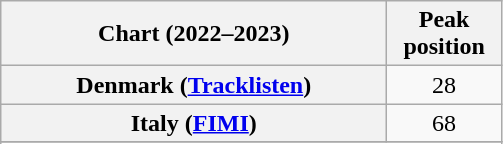<table class="wikitable plainrowheaders" style="text-align:center">
<tr>
<th width=250>Chart (2022–2023)</th>
<th width=69>Peak<br>position</th>
</tr>
<tr>
<th scope="row">Denmark (<a href='#'>Tracklisten</a>)</th>
<td>28</td>
</tr>
<tr>
<th scope="row">Italy (<a href='#'>FIMI</a>)</th>
<td>68</td>
</tr>
<tr>
</tr>
<tr>
</tr>
<tr>
</tr>
<tr>
</tr>
</table>
